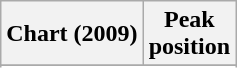<table class="wikitable sortable plainrowheaders">
<tr>
<th scope="col">Chart (2009)</th>
<th scope="col">Peak<br>position</th>
</tr>
<tr>
</tr>
<tr>
</tr>
<tr>
</tr>
<tr>
</tr>
<tr>
</tr>
<tr>
</tr>
<tr>
</tr>
<tr>
</tr>
<tr>
</tr>
<tr>
</tr>
<tr>
</tr>
<tr>
</tr>
</table>
